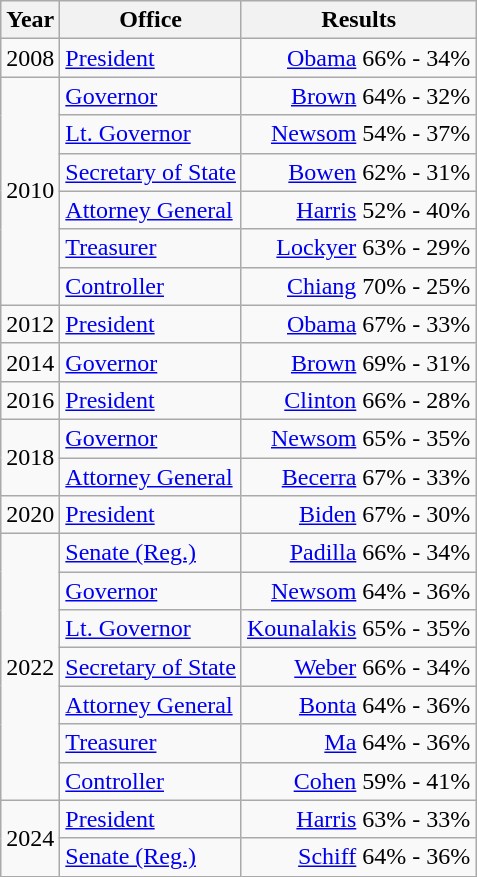<table class=wikitable>
<tr>
<th>Year</th>
<th>Office</th>
<th>Results</th>
</tr>
<tr>
<td>2008</td>
<td><a href='#'>President</a></td>
<td align="right" ><a href='#'>Obama</a> 66% - 34%</td>
</tr>
<tr>
<td rowspan=6>2010</td>
<td><a href='#'>Governor</a></td>
<td align="right" ><a href='#'>Brown</a> 64% - 32%</td>
</tr>
<tr>
<td><a href='#'>Lt. Governor</a></td>
<td align="right" ><a href='#'>Newsom</a> 54% - 37%</td>
</tr>
<tr>
<td><a href='#'>Secretary of State</a></td>
<td align="right" ><a href='#'>Bowen</a> 62% - 31%</td>
</tr>
<tr>
<td><a href='#'>Attorney General</a></td>
<td align="right" ><a href='#'>Harris</a> 52% - 40%</td>
</tr>
<tr>
<td><a href='#'>Treasurer</a></td>
<td align="right" ><a href='#'>Lockyer</a> 63% - 29%</td>
</tr>
<tr>
<td><a href='#'>Controller</a></td>
<td align="right" ><a href='#'>Chiang</a> 70% - 25%</td>
</tr>
<tr>
<td>2012</td>
<td><a href='#'>President</a></td>
<td align="right" ><a href='#'>Obama</a> 67% - 33%</td>
</tr>
<tr>
<td>2014</td>
<td><a href='#'>Governor</a></td>
<td align="right" ><a href='#'>Brown</a> 69% - 31%</td>
</tr>
<tr>
<td>2016</td>
<td><a href='#'>President</a></td>
<td align="right" ><a href='#'>Clinton</a> 66% - 28%</td>
</tr>
<tr>
<td rowspan=2>2018</td>
<td><a href='#'>Governor</a></td>
<td align="right" ><a href='#'>Newsom</a> 65% - 35%</td>
</tr>
<tr>
<td><a href='#'>Attorney General</a></td>
<td align="right" ><a href='#'>Becerra</a> 67% - 33%</td>
</tr>
<tr>
<td>2020</td>
<td><a href='#'>President</a></td>
<td align="right" ><a href='#'>Biden</a> 67% - 30%</td>
</tr>
<tr>
<td rowspan=7>2022</td>
<td><a href='#'>Senate (Reg.)</a></td>
<td align="right" ><a href='#'>Padilla</a> 66% - 34%</td>
</tr>
<tr>
<td><a href='#'>Governor</a></td>
<td align="right" ><a href='#'>Newsom</a> 64% - 36%</td>
</tr>
<tr>
<td><a href='#'>Lt. Governor</a></td>
<td align="right" ><a href='#'>Kounalakis</a> 65% - 35%</td>
</tr>
<tr>
<td><a href='#'>Secretary of State</a></td>
<td align="right" ><a href='#'>Weber</a> 66% - 34%</td>
</tr>
<tr>
<td><a href='#'>Attorney General</a></td>
<td align="right" ><a href='#'>Bonta</a> 64% - 36%</td>
</tr>
<tr>
<td><a href='#'>Treasurer</a></td>
<td align="right" ><a href='#'>Ma</a> 64% - 36%</td>
</tr>
<tr>
<td><a href='#'>Controller</a></td>
<td align="right" ><a href='#'>Cohen</a> 59% - 41%</td>
</tr>
<tr>
<td rowspan=2>2024</td>
<td><a href='#'>President</a></td>
<td align="right" ><a href='#'>Harris</a> 63% - 33%</td>
</tr>
<tr>
<td><a href='#'>Senate (Reg.)</a></td>
<td align="right" ><a href='#'>Schiff</a> 64% - 36%</td>
</tr>
</table>
